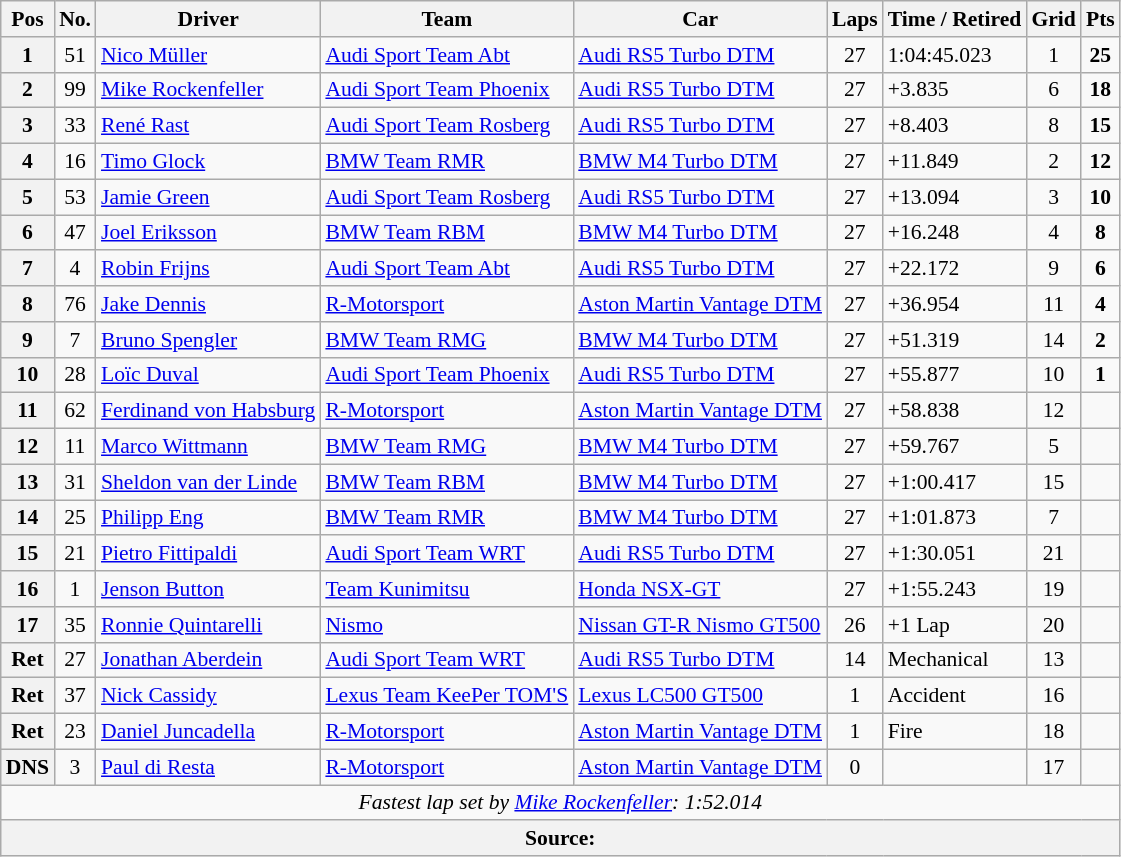<table class="wikitable" style="font-size:90%;">
<tr>
<th>Pos</th>
<th>No.</th>
<th>Driver</th>
<th>Team</th>
<th>Car</th>
<th>Laps</th>
<th>Time / Retired</th>
<th>Grid</th>
<th>Pts</th>
</tr>
<tr>
<th>1</th>
<td align="center">51</td>
<td> <a href='#'>Nico Müller</a></td>
<td><a href='#'>Audi Sport Team Abt</a></td>
<td><a href='#'>Audi RS5 Turbo DTM</a></td>
<td align="center">27</td>
<td>1:04:45.023</td>
<td align="center">1</td>
<td align="center"><strong>25</strong></td>
</tr>
<tr>
<th>2</th>
<td align="center">99</td>
<td> <a href='#'>Mike Rockenfeller</a></td>
<td><a href='#'>Audi Sport Team Phoenix</a></td>
<td><a href='#'>Audi RS5 Turbo DTM</a></td>
<td align="center">27</td>
<td>+3.835</td>
<td align="center">6</td>
<td align="center"><strong>18</strong></td>
</tr>
<tr>
<th>3</th>
<td align="center">33</td>
<td> <a href='#'>René Rast</a></td>
<td><a href='#'>Audi Sport Team Rosberg</a></td>
<td><a href='#'>Audi RS5 Turbo DTM</a></td>
<td align="center">27</td>
<td>+8.403</td>
<td align="center">8</td>
<td align="center"><strong>15</strong></td>
</tr>
<tr>
<th>4</th>
<td align="center">16</td>
<td> <a href='#'>Timo Glock</a></td>
<td><a href='#'>BMW Team RMR</a></td>
<td><a href='#'>BMW M4 Turbo DTM</a></td>
<td align="center">27</td>
<td>+11.849</td>
<td align="center">2</td>
<td align="center"><strong>12</strong></td>
</tr>
<tr>
<th>5</th>
<td align="center">53</td>
<td> <a href='#'>Jamie Green</a></td>
<td><a href='#'>Audi Sport Team Rosberg</a></td>
<td><a href='#'>Audi RS5 Turbo DTM</a></td>
<td align="center">27</td>
<td>+13.094</td>
<td align="center">3</td>
<td align="center"><strong>10</strong></td>
</tr>
<tr>
<th>6</th>
<td align="center">47</td>
<td> <a href='#'>Joel Eriksson</a></td>
<td><a href='#'>BMW Team RBM</a></td>
<td><a href='#'>BMW M4 Turbo DTM</a></td>
<td align="center">27</td>
<td>+16.248</td>
<td align="center">4</td>
<td align="center"><strong>8</strong></td>
</tr>
<tr>
<th>7</th>
<td align="center">4</td>
<td> <a href='#'>Robin Frijns</a></td>
<td><a href='#'>Audi Sport Team Abt</a></td>
<td><a href='#'>Audi RS5 Turbo DTM</a></td>
<td align="center">27</td>
<td>+22.172</td>
<td align="center">9</td>
<td align="center"><strong>6</strong></td>
</tr>
<tr>
<th>8</th>
<td align="center">76</td>
<td> <a href='#'>Jake Dennis</a></td>
<td><a href='#'>R-Motorsport</a></td>
<td><a href='#'>Aston Martin Vantage DTM</a></td>
<td align="center">27</td>
<td>+36.954</td>
<td align="center">11</td>
<td align="center"><strong>4</strong></td>
</tr>
<tr>
<th>9</th>
<td align="center">7</td>
<td> <a href='#'>Bruno Spengler</a></td>
<td><a href='#'>BMW Team RMG</a></td>
<td><a href='#'>BMW M4 Turbo DTM</a></td>
<td align="center">27</td>
<td>+51.319</td>
<td align="center">14</td>
<td align="center"><strong>2</strong></td>
</tr>
<tr>
<th>10</th>
<td align="center">28</td>
<td> <a href='#'>Loïc Duval</a></td>
<td><a href='#'>Audi Sport Team Phoenix</a></td>
<td><a href='#'>Audi RS5 Turbo DTM</a></td>
<td align="center">27</td>
<td>+55.877</td>
<td align="center">10</td>
<td align="center"><strong>1</strong></td>
</tr>
<tr>
<th>11</th>
<td align="center">62</td>
<td> <a href='#'>Ferdinand von Habsburg</a></td>
<td><a href='#'>R-Motorsport</a></td>
<td><a href='#'>Aston Martin Vantage DTM</a></td>
<td align="center">27</td>
<td>+58.838</td>
<td align="center">12</td>
<td align="center"></td>
</tr>
<tr>
<th>12</th>
<td align="center">11</td>
<td> <a href='#'>Marco Wittmann</a></td>
<td><a href='#'>BMW Team RMG</a></td>
<td><a href='#'>BMW M4 Turbo DTM</a></td>
<td align="center">27</td>
<td>+59.767</td>
<td align="center">5</td>
<td align="center"></td>
</tr>
<tr>
<th>13</th>
<td align="center">31</td>
<td> <a href='#'>Sheldon van der Linde</a></td>
<td><a href='#'>BMW Team RBM</a></td>
<td><a href='#'>BMW M4 Turbo DTM</a></td>
<td align="center">27</td>
<td>+1:00.417</td>
<td align="center">15</td>
<td align="center"></td>
</tr>
<tr>
<th>14</th>
<td align="center">25</td>
<td> <a href='#'>Philipp Eng</a></td>
<td><a href='#'>BMW Team RMR</a></td>
<td><a href='#'>BMW M4 Turbo DTM</a></td>
<td align="center">27</td>
<td>+1:01.873</td>
<td align="center">7</td>
<td align="center"></td>
</tr>
<tr>
<th>15</th>
<td align="center">21</td>
<td> <a href='#'>Pietro Fittipaldi</a></td>
<td><a href='#'>Audi Sport Team WRT</a></td>
<td><a href='#'>Audi RS5 Turbo DTM</a></td>
<td align="center">27</td>
<td>+1:30.051</td>
<td align="center">21</td>
<td align="center"></td>
</tr>
<tr>
<th>16</th>
<td align="center">1</td>
<td> <a href='#'>Jenson Button</a></td>
<td><a href='#'>Team Kunimitsu</a></td>
<td><a href='#'>Honda NSX-GT</a></td>
<td align="center">27</td>
<td>+1:55.243</td>
<td align="center">19</td>
<td align="center"></td>
</tr>
<tr>
<th>17</th>
<td align="center">35</td>
<td> <a href='#'>Ronnie Quintarelli</a></td>
<td><a href='#'>Nismo</a></td>
<td><a href='#'>Nissan GT-R Nismo GT500</a></td>
<td align="center">26</td>
<td>+1 Lap</td>
<td align="center">20</td>
<td align="center"></td>
</tr>
<tr>
<th>Ret</th>
<td align="center">27</td>
<td> <a href='#'>Jonathan Aberdein</a></td>
<td><a href='#'>Audi Sport Team WRT</a></td>
<td><a href='#'>Audi RS5 Turbo DTM</a></td>
<td align="center">14</td>
<td>Mechanical</td>
<td align="center">13</td>
<td align="center"></td>
</tr>
<tr>
<th>Ret</th>
<td align="center">37</td>
<td> <a href='#'>Nick Cassidy</a></td>
<td><a href='#'>Lexus Team KeePer TOM'S</a></td>
<td><a href='#'>Lexus LC500 GT500</a></td>
<td align="center">1</td>
<td>Accident</td>
<td align="center">16</td>
<td align="center"></td>
</tr>
<tr>
<th>Ret</th>
<td align="center">23</td>
<td> <a href='#'>Daniel Juncadella</a></td>
<td><a href='#'>R-Motorsport</a></td>
<td><a href='#'>Aston Martin Vantage DTM</a></td>
<td align="center">1</td>
<td>Fire</td>
<td align="center">18</td>
<td align="center"></td>
</tr>
<tr>
<th>DNS</th>
<td align="center">3</td>
<td> <a href='#'>Paul di Resta</a></td>
<td><a href='#'>R-Motorsport</a></td>
<td><a href='#'>Aston Martin Vantage DTM</a></td>
<td align="center">0</td>
<td></td>
<td align="center">17</td>
<td align="center"></td>
</tr>
<tr>
<td colspan=9 align=center><em>Fastest lap set by <a href='#'>Mike Rockenfeller</a>: 1:52.014</em></td>
</tr>
<tr>
<th colspan=9>Source:</th>
</tr>
</table>
